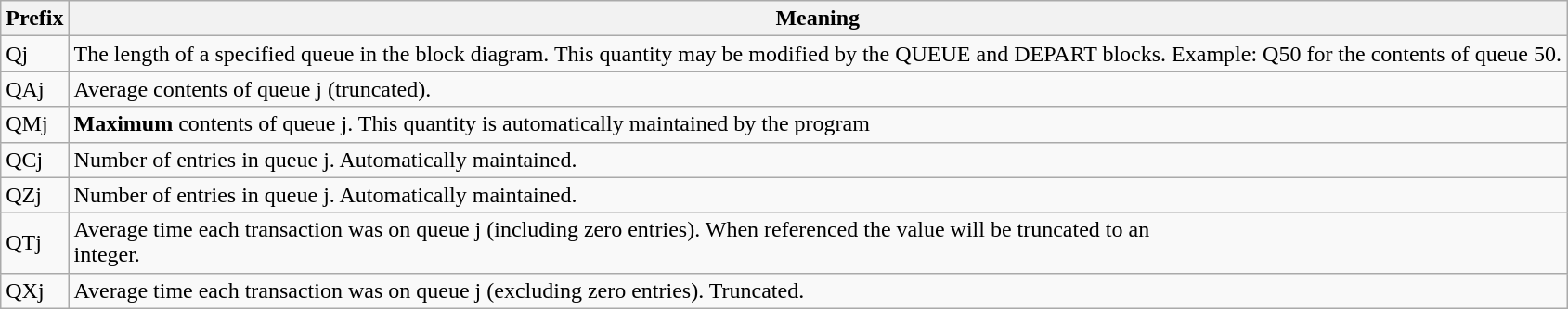<table class="wikitable">
<tr>
<th>Prefix</th>
<th>Meaning</th>
</tr>
<tr>
<td>Qj</td>
<td>The length of a specified queue in the block diagram. This quantity may be modified by the QUEUE and DEPART blocks. Example: Q50 for the contents of queue 50.</td>
</tr>
<tr>
<td>QAj</td>
<td>Average contents of queue j (truncated).</td>
</tr>
<tr>
<td>QMj</td>
<td><strong>Maximum</strong> contents of queue j. This quantity is automatically maintained by the program</td>
</tr>
<tr>
<td>QCj</td>
<td>Number of entries in queue j. Automatically maintained.</td>
</tr>
<tr>
<td>QZj</td>
<td>Number of entries in queue j. Automatically maintained.</td>
</tr>
<tr>
<td>QTj</td>
<td>Average time each transaction was on queue j (including zero entries). When referenced the value will  be truncated to an<br>integer.</td>
</tr>
<tr>
<td>QXj</td>
<td>Average time each transaction was on queue j (excluding zero entries). Truncated.</td>
</tr>
</table>
